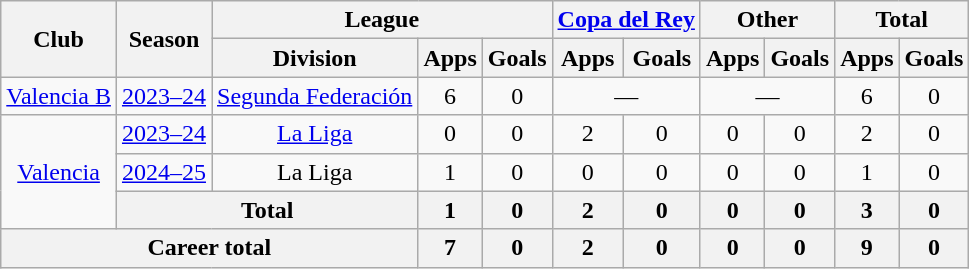<table class=wikitable style=text-align:center>
<tr>
<th rowspan="2">Club</th>
<th rowspan="2">Season</th>
<th colspan="3">League</th>
<th colspan="2"><a href='#'>Copa del Rey</a></th>
<th colspan="2">Other</th>
<th colspan="2">Total</th>
</tr>
<tr>
<th>Division</th>
<th>Apps</th>
<th>Goals</th>
<th>Apps</th>
<th>Goals</th>
<th>Apps</th>
<th>Goals</th>
<th>Apps</th>
<th>Goals</th>
</tr>
<tr>
<td><a href='#'>Valencia B</a></td>
<td><a href='#'>2023–24</a></td>
<td><a href='#'>Segunda Federación</a></td>
<td>6</td>
<td>0</td>
<td colspan="2">—</td>
<td colspan="2">—</td>
<td>6</td>
<td>0</td>
</tr>
<tr>
<td rowspan=3><a href='#'>Valencia</a></td>
<td><a href='#'>2023–24</a></td>
<td><a href='#'>La Liga</a></td>
<td>0</td>
<td>0</td>
<td>2</td>
<td>0</td>
<td>0</td>
<td>0</td>
<td>2</td>
<td>0</td>
</tr>
<tr>
<td><a href='#'>2024–25</a></td>
<td>La Liga</td>
<td>1</td>
<td>0</td>
<td>0</td>
<td>0</td>
<td>0</td>
<td>0</td>
<td>1</td>
<td>0</td>
</tr>
<tr>
<th colspan="2">Total</th>
<th>1</th>
<th>0</th>
<th>2</th>
<th>0</th>
<th>0</th>
<th>0</th>
<th>3</th>
<th>0</th>
</tr>
<tr>
<th colspan="3">Career total</th>
<th>7</th>
<th>0</th>
<th>2</th>
<th>0</th>
<th>0</th>
<th>0</th>
<th>9</th>
<th>0</th>
</tr>
</table>
